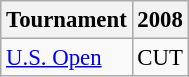<table class="wikitable" style="font-size:95%;">
<tr>
<th>Tournament</th>
<th>2008</th>
</tr>
<tr>
<td><a href='#'>U.S. Open</a></td>
<td align="center">CUT</td>
</tr>
</table>
